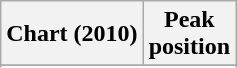<table class="wikitable sortable">
<tr>
<th align="left">Chart (2010)</th>
<th align="center">Peak<br>position</th>
</tr>
<tr>
</tr>
<tr>
</tr>
<tr>
</tr>
<tr>
</tr>
</table>
